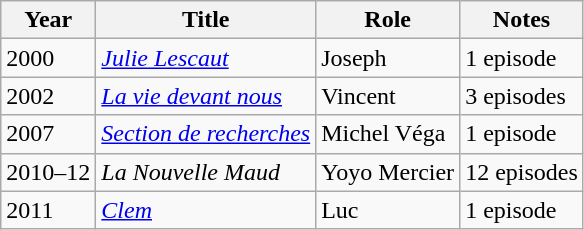<table class="wikitable sortable">
<tr>
<th>Year</th>
<th>Title</th>
<th>Role</th>
<th class="unsortable">Notes</th>
</tr>
<tr>
<td>2000</td>
<td><em><a href='#'>Julie Lescaut</a></em></td>
<td>Joseph</td>
<td>1 episode</td>
</tr>
<tr>
<td>2002</td>
<td><em><a href='#'>La vie devant nous</a></em></td>
<td>Vincent</td>
<td>3 episodes</td>
</tr>
<tr>
<td>2007</td>
<td><em><a href='#'>Section de recherches</a></em></td>
<td>Michel Véga</td>
<td>1 episode</td>
</tr>
<tr>
<td>2010–12</td>
<td><em>La Nouvelle Maud</em></td>
<td>Yoyo Mercier</td>
<td>12 episodes</td>
</tr>
<tr>
<td>2011</td>
<td><em><a href='#'>Clem</a></em></td>
<td>Luc</td>
<td>1 episode</td>
</tr>
</table>
